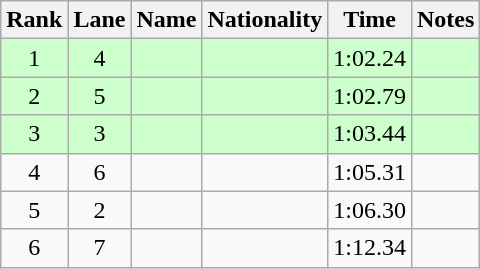<table class="wikitable sortable" style="text-align:center">
<tr>
<th>Rank</th>
<th>Lane</th>
<th>Name</th>
<th>Nationality</th>
<th>Time</th>
<th>Notes</th>
</tr>
<tr bgcolor=ccffcc>
<td>1</td>
<td>4</td>
<td align=left></td>
<td align=left></td>
<td>1:02.24</td>
<td><strong></strong></td>
</tr>
<tr bgcolor=ccffcc>
<td>2</td>
<td>5</td>
<td align=left></td>
<td align=left></td>
<td>1:02.79</td>
<td><strong></strong></td>
</tr>
<tr bgcolor=ccffcc>
<td>3</td>
<td>3</td>
<td align=left></td>
<td align=left></td>
<td>1:03.44</td>
<td><strong></strong></td>
</tr>
<tr>
<td>4</td>
<td>6</td>
<td align=left></td>
<td align=left></td>
<td>1:05.31</td>
<td></td>
</tr>
<tr>
<td>5</td>
<td>2</td>
<td align=left></td>
<td align=left></td>
<td>1:06.30</td>
<td></td>
</tr>
<tr>
<td>6</td>
<td>7</td>
<td align=left></td>
<td align=left></td>
<td>1:12.34</td>
<td></td>
</tr>
</table>
